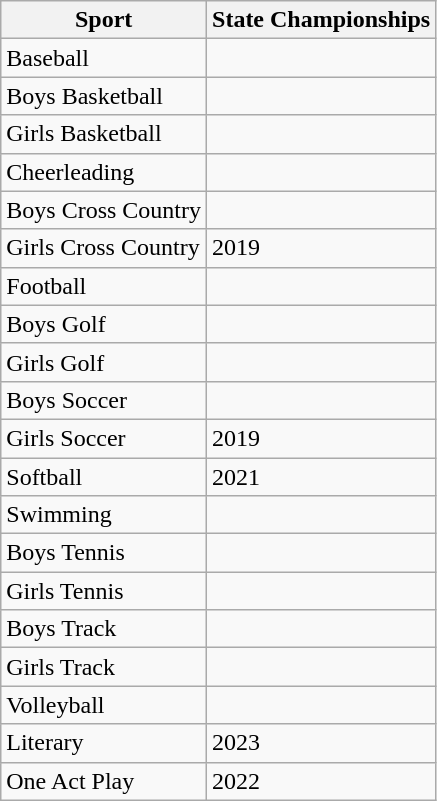<table class="wikitable mw-collapsible">
<tr>
<th>Sport</th>
<th>State Championships</th>
</tr>
<tr>
<td>Baseball</td>
<td></td>
</tr>
<tr>
<td>Boys Basketball</td>
<td></td>
</tr>
<tr>
<td>Girls Basketball</td>
<td></td>
</tr>
<tr>
<td>Cheerleading</td>
<td></td>
</tr>
<tr>
<td>Boys Cross Country</td>
<td></td>
</tr>
<tr>
<td>Girls Cross Country</td>
<td>2019</td>
</tr>
<tr>
<td>Football</td>
<td></td>
</tr>
<tr>
<td>Boys Golf</td>
<td></td>
</tr>
<tr>
<td>Girls Golf</td>
<td></td>
</tr>
<tr>
<td>Boys Soccer</td>
<td></td>
</tr>
<tr>
<td>Girls Soccer</td>
<td>2019</td>
</tr>
<tr>
<td>Softball</td>
<td>2021</td>
</tr>
<tr>
<td>Swimming</td>
<td></td>
</tr>
<tr>
<td>Boys Tennis</td>
<td></td>
</tr>
<tr>
<td>Girls Tennis</td>
<td></td>
</tr>
<tr>
<td>Boys Track</td>
<td></td>
</tr>
<tr>
<td>Girls Track</td>
<td></td>
</tr>
<tr>
<td>Volleyball</td>
<td></td>
</tr>
<tr>
<td>Literary</td>
<td>2023</td>
</tr>
<tr>
<td>One Act Play</td>
<td>2022</td>
</tr>
</table>
